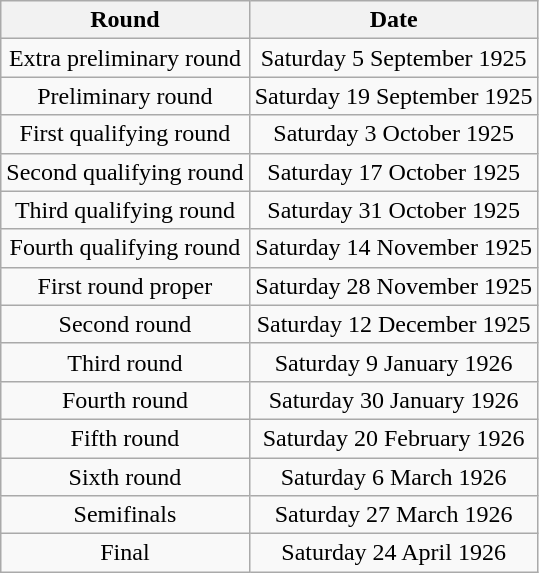<table class="wikitable" style="text-align: center">
<tr>
<th>Round</th>
<th>Date</th>
</tr>
<tr>
<td>Extra preliminary round</td>
<td>Saturday 5 September 1925</td>
</tr>
<tr>
<td>Preliminary round</td>
<td>Saturday 19 September 1925</td>
</tr>
<tr>
<td>First qualifying round</td>
<td>Saturday 3 October 1925</td>
</tr>
<tr>
<td>Second qualifying round</td>
<td>Saturday 17 October 1925</td>
</tr>
<tr>
<td>Third qualifying round</td>
<td>Saturday 31 October 1925</td>
</tr>
<tr>
<td>Fourth qualifying round</td>
<td>Saturday 14 November 1925</td>
</tr>
<tr>
<td>First round proper</td>
<td>Saturday 28 November 1925</td>
</tr>
<tr>
<td>Second round</td>
<td>Saturday 12 December 1925</td>
</tr>
<tr>
<td>Third round</td>
<td>Saturday 9 January 1926</td>
</tr>
<tr>
<td>Fourth round</td>
<td>Saturday 30 January 1926</td>
</tr>
<tr>
<td>Fifth round</td>
<td>Saturday 20 February 1926</td>
</tr>
<tr>
<td>Sixth round</td>
<td>Saturday 6 March 1926</td>
</tr>
<tr>
<td>Semifinals</td>
<td>Saturday 27 March 1926</td>
</tr>
<tr>
<td>Final</td>
<td>Saturday 24 April 1926</td>
</tr>
</table>
